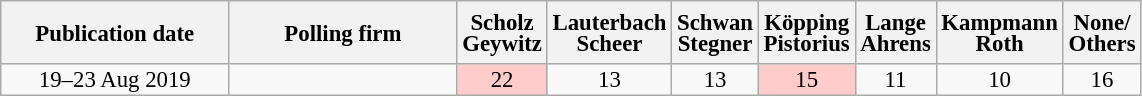<table class="wikitable" style="text-align:center; font-size:95%; line-height:14px;">
<tr style="height:42px;">
<th style="width:145px;">Publication date</th>
<th style="width:145px;">Polling firm</th>
<th style="width:40px;">Scholz<br>Geywitz</th>
<th style="width:40px;">Lauterbach<br>Scheer</th>
<th style="width:40px;">Schwan<br>Stegner</th>
<th style="width:40px;">Köpping<br>Pistorius</th>
<th style="width:40px;">Lange<br>Ahrens</th>
<th style="width:40px;">Kampmann<br>Roth</th>
<th style="width:40px;">None/<br>Others</th>
</tr>
<tr>
<td>19–23 Aug 2019</td>
<td></td>
<td style="background:#FFCCCC">22</td>
<td>13</td>
<td>13</td>
<td style="background:#FFCCCC">15</td>
<td>11</td>
<td>10</td>
<td>16</td>
</tr>
</table>
